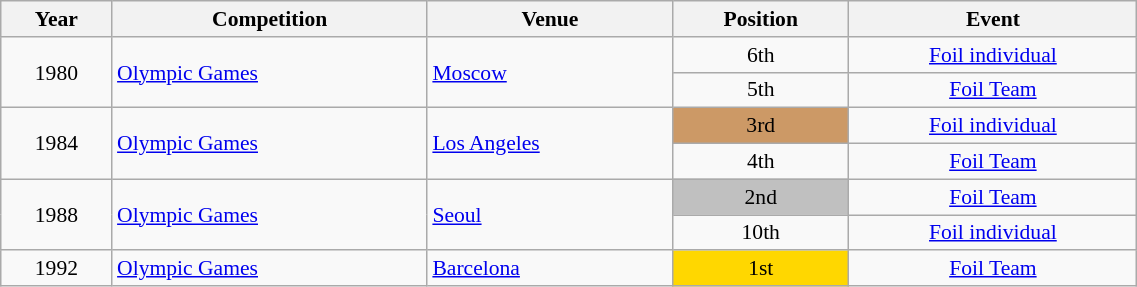<table class="wikitable" width=60% style="font-size:90%; text-align:center;">
<tr>
<th>Year</th>
<th>Competition</th>
<th>Venue</th>
<th>Position</th>
<th>Event</th>
</tr>
<tr>
<td rowspan=2>1980</td>
<td rowspan=2 align=left><a href='#'>Olympic Games</a></td>
<td rowspan=2 align=left> <a href='#'>Moscow</a></td>
<td>6th</td>
<td><a href='#'>Foil individual</a></td>
</tr>
<tr>
<td>5th</td>
<td><a href='#'>Foil Team</a></td>
</tr>
<tr>
<td rowspan=2>1984</td>
<td rowspan=2 align=left><a href='#'>Olympic Games</a></td>
<td rowspan=2 align=left> <a href='#'>Los Angeles</a></td>
<td bgcolor=cc9966>3rd</td>
<td><a href='#'>Foil individual</a></td>
</tr>
<tr>
<td>4th</td>
<td><a href='#'>Foil Team</a></td>
</tr>
<tr>
<td rowspan=2>1988</td>
<td rowspan=2 align=left><a href='#'>Olympic Games</a></td>
<td rowspan=2 align=left> <a href='#'>Seoul</a></td>
<td bgcolor=silver>2nd</td>
<td><a href='#'>Foil Team</a></td>
</tr>
<tr>
<td>10th</td>
<td><a href='#'>Foil individual</a></td>
</tr>
<tr>
<td rowspan=1>1992</td>
<td rowspan=1 align=left><a href='#'>Olympic Games</a></td>
<td rowspan=1 align=left> <a href='#'>Barcelona</a></td>
<td bgcolor=gold>1st</td>
<td><a href='#'>Foil Team</a></td>
</tr>
</table>
